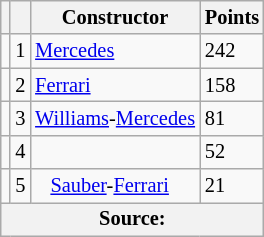<table class="wikitable" style="font-size: 85%;">
<tr>
<th></th>
<th></th>
<th>Constructor</th>
<th>Points</th>
</tr>
<tr>
<td align="left"></td>
<td align="center">1</td>
<td> <a href='#'>Mercedes</a></td>
<td align="left">242</td>
</tr>
<tr>
<td align="left"></td>
<td align="center">2</td>
<td> <a href='#'>Ferrari</a></td>
<td align="left">158</td>
</tr>
<tr>
<td align="left"></td>
<td align="center">3</td>
<td> <a href='#'>Williams</a>-<a href='#'>Mercedes</a></td>
<td align="left">81</td>
</tr>
<tr>
<td align="left"></td>
<td align="center">4</td>
<td></td>
<td align="left">52</td>
</tr>
<tr>
<td align="left"></td>
<td align="center">5</td>
<td>   <a href='#'>Sauber</a>-<a href='#'>Ferrari</a></td>
<td align="left">21</td>
</tr>
<tr>
<th colspan=4>Source:</th>
</tr>
</table>
